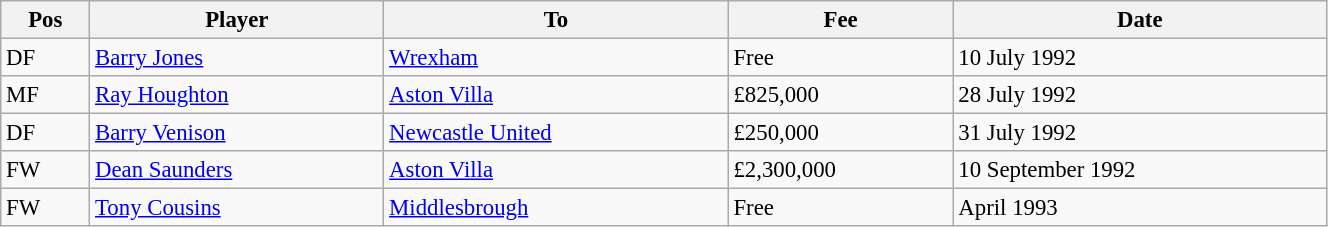<table width=70% class="wikitable" style="text-align:center; font-size:95%; text-align:left">
<tr>
<th>Pos</th>
<th>Player</th>
<th>To</th>
<th>Fee</th>
<th>Date</th>
</tr>
<tr --->
<td>DF</td>
<td> <a href='#'>Barry Jones</a></td>
<td> <a href='#'>Wrexham</a></td>
<td>Free</td>
<td>10 July 1992</td>
</tr>
<tr --->
<td>MF</td>
<td> <a href='#'>Ray Houghton</a></td>
<td> <a href='#'>Aston Villa</a></td>
<td>£825,000</td>
<td>28 July 1992</td>
</tr>
<tr --->
<td>DF</td>
<td> <a href='#'>Barry Venison</a></td>
<td> <a href='#'>Newcastle United</a></td>
<td>£250,000</td>
<td>31 July 1992</td>
</tr>
<tr --->
<td>FW</td>
<td> <a href='#'>Dean Saunders</a></td>
<td> <a href='#'>Aston Villa</a></td>
<td>£2,300,000</td>
<td>10 September 1992</td>
</tr>
<tr --->
<td>FW</td>
<td> <a href='#'>Tony Cousins</a></td>
<td> <a href='#'>Middlesbrough</a></td>
<td>Free</td>
<td>April 1993</td>
</tr>
</table>
